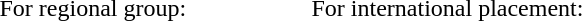<table>
<tr>
<td colspan=2>For regional group:</td>
<td colspan=2>For international placement:</td>
</tr>
<tr>
<td width=200px></td>
<td></td>
<td></td>
</tr>
<tr>
<td width=200px></td>
<td></td>
<td></td>
</tr>
<tr>
<td></td>
<td></td>
<td></td>
</tr>
<tr>
<td></td>
<td></td>
<td></td>
</tr>
<tr>
<td></td>
</tr>
<tr>
<td></td>
</tr>
</table>
